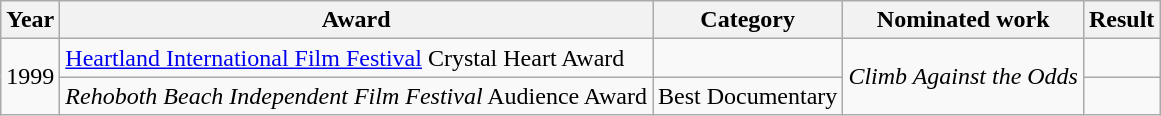<table class="wikitable sortable">
<tr>
<th>Year</th>
<th>Award</th>
<th>Category</th>
<th>Nominated work</th>
<th class="wikitable unsortable">Result</th>
</tr>
<tr>
<td rowspan="2">1999</td>
<td><a href='#'>Heartland International Film Festival</a> Crystal Heart Award</td>
<td></td>
<td rowspan="2"><em>Climb Against the Odds</em></td>
<td></td>
</tr>
<tr>
<td><em>Rehoboth Beach Independent Film Festival</em> Audience Award</td>
<td>Best Documentary</td>
<td></td>
</tr>
</table>
